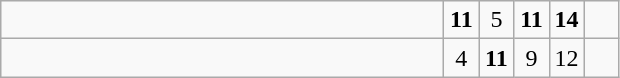<table class="wikitable">
<tr>
<td style="width:18em"></td>
<td align=center style="width:1em"><strong>11</strong></td>
<td align=center style="width:1em">5</td>
<td align=center style="width:1em"><strong>11</strong></td>
<td align=center style="width:1em"><strong>14</strong></td>
<td align=center style="width:1em"></td>
</tr>
<tr>
<td style="width:18em"></td>
<td align=center style="width:1em">4</td>
<td align=center style="width:1em"><strong>11</strong></td>
<td align=center style="width:1em">9</td>
<td align=center style="width:1em">12</td>
<td align=center style="width:1em"></td>
</tr>
</table>
